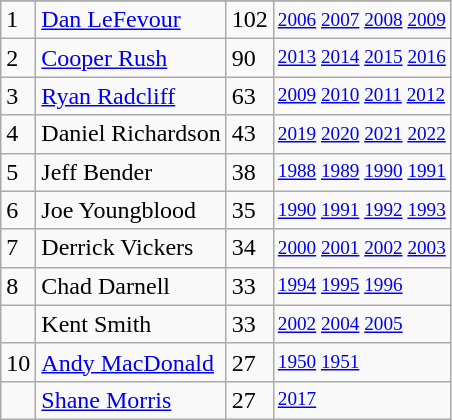<table class="wikitable">
<tr>
</tr>
<tr>
<td>1</td>
<td><a href='#'>Dan LeFevour</a></td>
<td>102</td>
<td style="font-size:80%;"><a href='#'>2006</a> <a href='#'>2007</a> <a href='#'>2008</a> <a href='#'>2009</a></td>
</tr>
<tr>
<td>2</td>
<td><a href='#'>Cooper Rush</a></td>
<td>90</td>
<td style="font-size:80%;"><a href='#'>2013</a> <a href='#'>2014</a> <a href='#'>2015</a> <a href='#'>2016</a></td>
</tr>
<tr>
<td>3</td>
<td><a href='#'>Ryan Radcliff</a></td>
<td>63</td>
<td style="font-size:80%;"><a href='#'>2009</a> <a href='#'>2010</a> <a href='#'>2011</a> <a href='#'>2012</a></td>
</tr>
<tr>
<td>4</td>
<td>Daniel Richardson</td>
<td>43</td>
<td style="font-size:80%;"><a href='#'>2019</a> <a href='#'>2020</a> <a href='#'>2021</a> <a href='#'>2022</a></td>
</tr>
<tr>
<td>5</td>
<td>Jeff Bender</td>
<td>38</td>
<td style="font-size:80%;"><a href='#'>1988</a> <a href='#'>1989</a> <a href='#'>1990</a> <a href='#'>1991</a></td>
</tr>
<tr>
<td>6</td>
<td>Joe Youngblood</td>
<td>35</td>
<td style="font-size:80%;"><a href='#'>1990</a> <a href='#'>1991</a> <a href='#'>1992</a> <a href='#'>1993</a></td>
</tr>
<tr>
<td>7</td>
<td>Derrick Vickers</td>
<td>34</td>
<td style="font-size:80%;"><a href='#'>2000</a> <a href='#'>2001</a> <a href='#'>2002</a> <a href='#'>2003</a></td>
</tr>
<tr>
<td>8</td>
<td>Chad Darnell</td>
<td>33</td>
<td style="font-size:80%;"><a href='#'>1994</a> <a href='#'>1995</a> <a href='#'>1996</a></td>
</tr>
<tr>
<td></td>
<td>Kent Smith</td>
<td>33</td>
<td style="font-size:80%;"><a href='#'>2002</a> <a href='#'>2004</a> <a href='#'>2005</a></td>
</tr>
<tr>
<td>10</td>
<td><a href='#'>Andy MacDonald</a></td>
<td>27</td>
<td style="font-size:80%;"><a href='#'>1950</a> <a href='#'>1951</a></td>
</tr>
<tr>
<td></td>
<td><a href='#'>Shane Morris</a></td>
<td>27</td>
<td style="font-size:80%;"><a href='#'>2017</a></td>
</tr>
</table>
